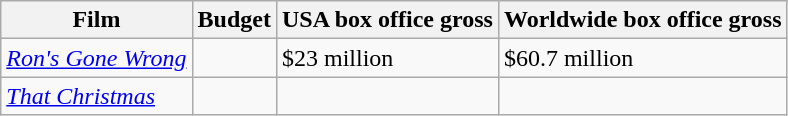<table class="wikitable">
<tr>
<th>Film</th>
<th>Budget</th>
<th>USA box office gross</th>
<th>Worldwide box office gross</th>
</tr>
<tr>
<td><em><a href='#'>Ron's Gone Wrong</a></em></td>
<td></td>
<td>$23 million</td>
<td>$60.7 million</td>
</tr>
<tr>
<td><em><a href='#'>That Christmas</a></em></td>
<td></td>
<td></td>
<td></td>
</tr>
</table>
